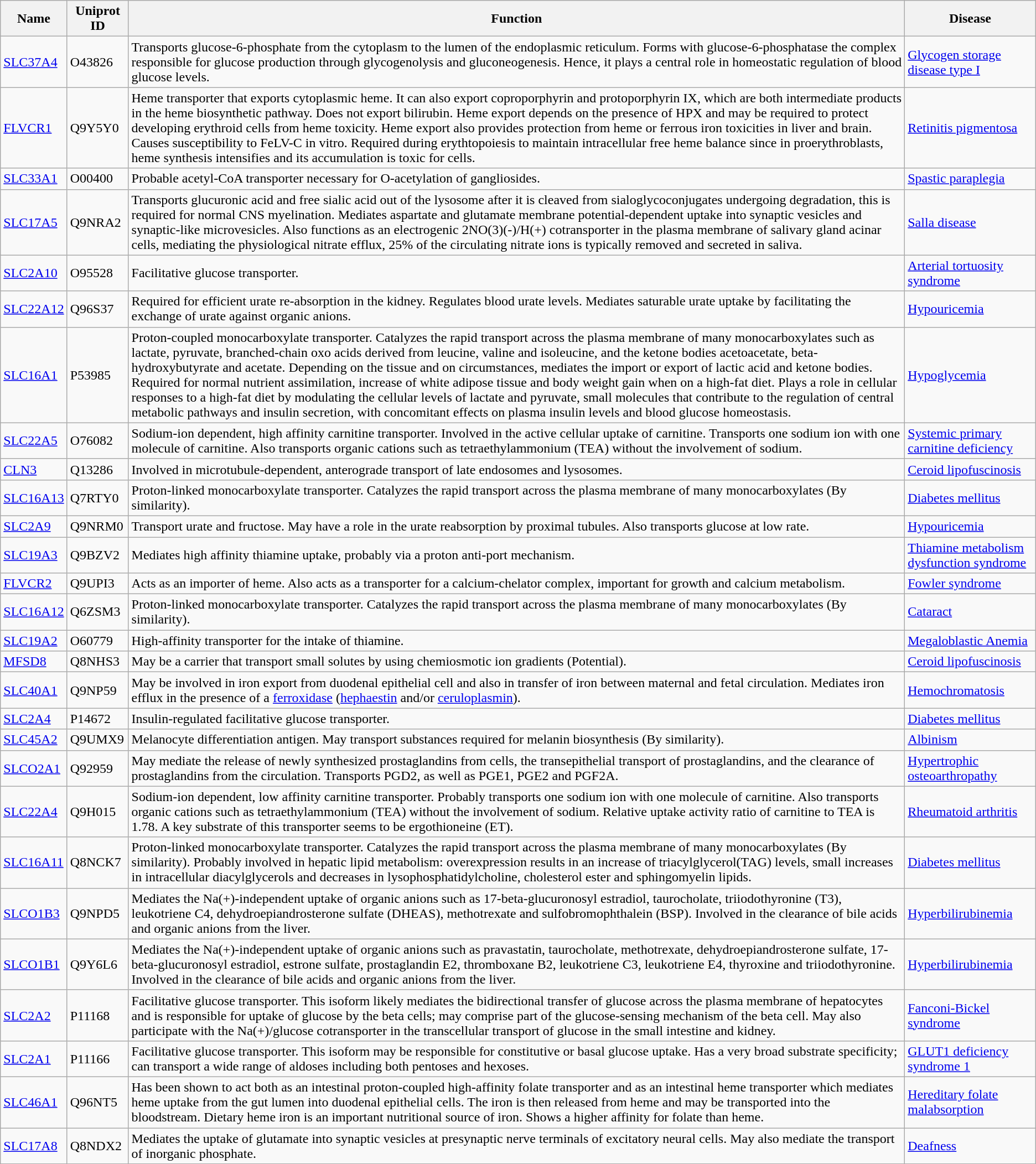<table class="wikitable collapsible collapsed sortable">
<tr>
<th>Name</th>
<th>Uniprot ID</th>
<th>Function</th>
<th>Disease</th>
</tr>
<tr>
<td><a href='#'>SLC37A4</a></td>
<td>O43826</td>
<td>Transports glucose-6-phosphate from the cytoplasm to the lumen of the endoplasmic reticulum. Forms with glucose-6-phosphatase the complex responsible for glucose production through glycogenolysis and gluconeogenesis. Hence, it plays a central role in homeostatic regulation of blood glucose levels.</td>
<td><a href='#'>Glycogen storage disease type I</a></td>
</tr>
<tr>
<td><a href='#'>FLVCR1</a></td>
<td>Q9Y5Y0</td>
<td>Heme transporter that exports cytoplasmic heme. It can also export coproporphyrin and protoporphyrin IX, which are both intermediate products in the heme biosynthetic pathway. Does not export bilirubin. Heme export depends on the presence of HPX and may be required to protect developing erythroid cells from heme toxicity. Heme export also provides protection from heme or ferrous iron toxicities in liver and brain. Causes susceptibility to FeLV-C in vitro. Required during erythtopoiesis to maintain intracellular free heme balance since in proerythroblasts, heme synthesis intensifies and its accumulation is toxic for cells.</td>
<td><a href='#'>Retinitis pigmentosa</a></td>
</tr>
<tr>
<td><a href='#'>SLC33A1</a></td>
<td>O00400</td>
<td>Probable acetyl-CoA transporter necessary for O-acetylation of gangliosides.</td>
<td><a href='#'>Spastic paraplegia</a></td>
</tr>
<tr>
<td><a href='#'>SLC17A5</a></td>
<td>Q9NRA2</td>
<td>Transports glucuronic acid and free sialic acid out of the lysosome after it is cleaved from sialoglycoconjugates undergoing degradation, this is required for normal CNS myelination. Mediates aspartate and glutamate membrane potential-dependent uptake into synaptic vesicles and synaptic-like microvesicles. Also functions as an electrogenic 2NO(3)(-)/H(+) cotransporter in the plasma membrane of salivary gland acinar cells, mediating the physiological nitrate efflux, 25% of the circulating nitrate ions is typically removed and secreted in saliva.</td>
<td><a href='#'>Salla disease</a></td>
</tr>
<tr>
<td><a href='#'>SLC2A10</a></td>
<td>O95528</td>
<td>Facilitative glucose transporter.</td>
<td><a href='#'>Arterial tortuosity syndrome</a></td>
</tr>
<tr>
<td><a href='#'>SLC22A12</a></td>
<td>Q96S37</td>
<td>Required for efficient urate re-absorption in the kidney. Regulates blood urate levels. Mediates saturable urate uptake by facilitating the exchange of urate against organic anions.</td>
<td><a href='#'>Hypouricemia</a></td>
</tr>
<tr>
<td><a href='#'>SLC16A1</a></td>
<td>P53985</td>
<td>Proton-coupled monocarboxylate transporter. Catalyzes the rapid transport across the plasma membrane of many monocarboxylates such as lactate, pyruvate, branched-chain oxo acids derived from leucine, valine and isoleucine, and the ketone bodies acetoacetate, beta-hydroxybutyrate and acetate. Depending on the tissue and on circumstances, mediates the import or export of lactic acid and ketone bodies. Required for normal nutrient assimilation, increase of white adipose tissue and body weight gain when on a high-fat diet. Plays a role in cellular responses to a high-fat diet by modulating the cellular levels of lactate and pyruvate, small molecules that contribute to the regulation of central metabolic pathways and insulin secretion, with concomitant effects on plasma insulin levels and blood glucose homeostasis.</td>
<td><a href='#'>Hypoglycemia</a></td>
</tr>
<tr>
<td><a href='#'>SLC22A5</a></td>
<td>O76082</td>
<td>Sodium-ion dependent, high affinity carnitine transporter. Involved in the active cellular uptake of carnitine. Transports one sodium ion with one molecule of carnitine. Also transports organic cations such as tetraethylammonium (TEA) without the involvement of sodium.</td>
<td><a href='#'>Systemic primary carnitine deficiency</a></td>
</tr>
<tr>
<td><a href='#'>CLN3</a></td>
<td>Q13286</td>
<td>Involved in microtubule-dependent, anterograde transport of late endosomes and lysosomes.</td>
<td><a href='#'>Ceroid lipofuscinosis</a></td>
</tr>
<tr>
<td><a href='#'>SLC16A13</a></td>
<td>Q7RTY0</td>
<td>Proton-linked monocarboxylate transporter. Catalyzes the rapid transport across the plasma membrane of many monocarboxylates (By similarity).</td>
<td><a href='#'>Diabetes mellitus</a></td>
</tr>
<tr>
<td><a href='#'>SLC2A9</a></td>
<td>Q9NRM0</td>
<td>Transport urate and fructose. May have a role in the urate reabsorption by proximal tubules. Also transports glucose at low rate.</td>
<td><a href='#'>Hypouricemia</a></td>
</tr>
<tr>
<td><a href='#'>SLC19A3</a></td>
<td>Q9BZV2</td>
<td>Mediates high affinity thiamine uptake, probably via a proton anti-port mechanism.</td>
<td><a href='#'>Thiamine metabolism dysfunction syndrome</a></td>
</tr>
<tr>
<td><a href='#'>FLVCR2</a></td>
<td>Q9UPI3</td>
<td>Acts as an importer of heme. Also acts as a transporter for a calcium-chelator complex, important for growth and calcium metabolism.</td>
<td><a href='#'>Fowler syndrome</a></td>
</tr>
<tr>
<td><a href='#'>SLC16A12</a></td>
<td>Q6ZSM3</td>
<td>Proton-linked monocarboxylate transporter. Catalyzes the rapid transport across the plasma membrane of many monocarboxylates (By similarity).</td>
<td><a href='#'>Cataract</a></td>
</tr>
<tr>
<td><a href='#'>SLC19A2</a></td>
<td>O60779</td>
<td>High-affinity transporter for the intake of thiamine.</td>
<td><a href='#'>Megaloblastic Anemia</a></td>
</tr>
<tr>
<td><a href='#'>MFSD8</a></td>
<td>Q8NHS3</td>
<td>May be a carrier that transport small solutes by using chemiosmotic ion gradients (Potential).</td>
<td><a href='#'>Ceroid lipofuscinosis</a></td>
</tr>
<tr>
<td><a href='#'>SLC40A1</a></td>
<td>Q9NP59</td>
<td>May be involved in iron export from duodenal epithelial cell and also in transfer of iron between maternal and fetal circulation. Mediates iron efflux in the presence of a <a href='#'>ferroxidase</a> (<a href='#'>hephaestin</a> and/or <a href='#'>ceruloplasmin</a>).</td>
<td><a href='#'>Hemochromatosis</a></td>
</tr>
<tr>
<td><a href='#'>SLC2A4</a></td>
<td>P14672</td>
<td>Insulin-regulated facilitative glucose transporter.</td>
<td><a href='#'>Diabetes mellitus</a></td>
</tr>
<tr>
<td><a href='#'>SLC45A2</a></td>
<td>Q9UMX9</td>
<td>Melanocyte differentiation antigen. May transport substances required for melanin biosynthesis (By similarity).</td>
<td><a href='#'>Albinism</a></td>
</tr>
<tr>
<td><a href='#'>SLCO2A1</a></td>
<td>Q92959</td>
<td>May mediate the release of newly synthesized prostaglandins from cells, the transepithelial transport of prostaglandins, and the clearance of prostaglandins from the circulation. Transports PGD2, as well as PGE1, PGE2 and PGF2A.</td>
<td><a href='#'>Hypertrophic osteoarthropathy</a></td>
</tr>
<tr>
<td><a href='#'>SLC22A4</a></td>
<td>Q9H015</td>
<td>Sodium-ion dependent, low affinity carnitine transporter. Probably transports one sodium ion with one molecule of carnitine. Also transports organic cations such as tetraethylammonium (TEA) without the involvement of sodium. Relative uptake activity ratio of carnitine to TEA is 1.78. A key substrate of this transporter seems to be ergothioneine (ET).</td>
<td><a href='#'>Rheumatoid arthritis</a></td>
</tr>
<tr>
<td><a href='#'>SLC16A11</a></td>
<td>Q8NCK7</td>
<td>Proton-linked monocarboxylate transporter. Catalyzes the rapid transport across the plasma membrane of many monocarboxylates (By similarity). Probably involved in hepatic lipid metabolism: overexpression results in an increase of triacylglycerol(TAG) levels, small increases in intracellular diacylglycerols and decreases in lysophosphatidylcholine, cholesterol ester and sphingomyelin lipids.</td>
<td><a href='#'>Diabetes mellitus</a></td>
</tr>
<tr>
<td><a href='#'>SLCO1B3</a></td>
<td>Q9NPD5</td>
<td>Mediates the Na(+)-independent uptake of organic anions such as 17-beta-glucuronosyl estradiol, taurocholate, triiodothyronine (T3), leukotriene C4, dehydroepiandrosterone sulfate (DHEAS), methotrexate and sulfobromophthalein (BSP). Involved in the clearance of bile acids and organic anions from the liver.</td>
<td><a href='#'>Hyperbilirubinemia</a></td>
</tr>
<tr>
<td><a href='#'>SLCO1B1</a></td>
<td>Q9Y6L6</td>
<td>Mediates the Na(+)-independent uptake of organic anions such as pravastatin, taurocholate, methotrexate, dehydroepiandrosterone sulfate, 17-beta-glucuronosyl estradiol, estrone sulfate, prostaglandin E2, thromboxane B2, leukotriene C3, leukotriene E4, thyroxine and triiodothyronine. Involved in the clearance of bile acids and organic anions from the liver.</td>
<td><a href='#'>Hyperbilirubinemia</a></td>
</tr>
<tr>
<td><a href='#'>SLC2A2</a></td>
<td>P11168</td>
<td>Facilitative glucose transporter. This isoform likely mediates the bidirectional transfer of glucose across the plasma membrane of hepatocytes and is responsible for uptake of glucose by the beta cells; may comprise part of the glucose-sensing mechanism of the beta cell. May also participate with the Na(+)/glucose cotransporter in the transcellular transport of glucose in the small intestine and kidney.</td>
<td><a href='#'>Fanconi-Bickel syndrome</a></td>
</tr>
<tr>
<td><a href='#'>SLC2A1</a></td>
<td>P11166</td>
<td>Facilitative glucose transporter. This isoform may be responsible for constitutive or basal glucose uptake. Has a very broad substrate specificity; can transport a wide range of aldoses including both pentoses and hexoses.</td>
<td><a href='#'>GLUT1 deficiency syndrome 1</a></td>
</tr>
<tr>
<td><a href='#'>SLC46A1</a></td>
<td>Q96NT5</td>
<td>Has been shown to act both as an intestinal proton-coupled high-affinity folate transporter and as an intestinal heme transporter which mediates heme uptake from the gut lumen into duodenal epithelial cells. The iron is then released from heme and may be transported into the bloodstream. Dietary heme iron is an important nutritional source of iron. Shows a higher affinity for folate than heme.</td>
<td><a href='#'>Hereditary folate malabsorption</a></td>
</tr>
<tr>
<td><a href='#'>SLC17A8</a></td>
<td>Q8NDX2</td>
<td>Mediates the uptake of glutamate into synaptic vesicles at presynaptic nerve terminals of excitatory neural cells. May also mediate the transport of inorganic phosphate.</td>
<td><a href='#'>Deafness</a></td>
</tr>
</table>
